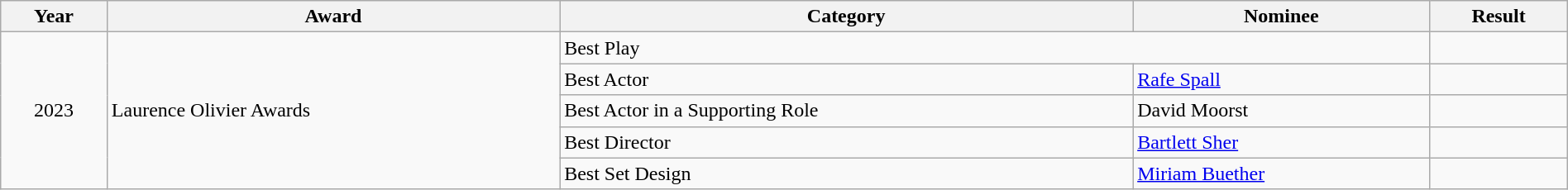<table class="wikitable" style="width:100%;">
<tr>
<th>Year</th>
<th><strong>Award</strong></th>
<th><strong>Category</strong></th>
<th><strong>Nominee</strong></th>
<th><strong>Result</strong></th>
</tr>
<tr>
<td rowspan="5" align="center">2023</td>
<td rowspan="5">Laurence Olivier Awards</td>
<td colspan="2">Best Play</td>
<td></td>
</tr>
<tr>
<td>Best Actor</td>
<td><a href='#'>Rafe Spall</a></td>
<td></td>
</tr>
<tr>
<td>Best Actor in a Supporting Role</td>
<td>David Moorst</td>
<td></td>
</tr>
<tr>
<td>Best Director</td>
<td><a href='#'>Bartlett Sher</a></td>
<td></td>
</tr>
<tr>
<td>Best Set Design</td>
<td><a href='#'>Miriam Buether</a></td>
<td></td>
</tr>
</table>
